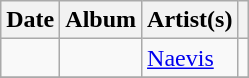<table class="wikitable">
<tr>
<th>Date</th>
<th>Album</th>
<th>Artist(s)</th>
<th></th>
</tr>
<tr>
<td></td>
<td></td>
<td><a href='#'>Naevis</a></td>
<td style="text-align:center"></td>
</tr>
<tr>
</tr>
</table>
